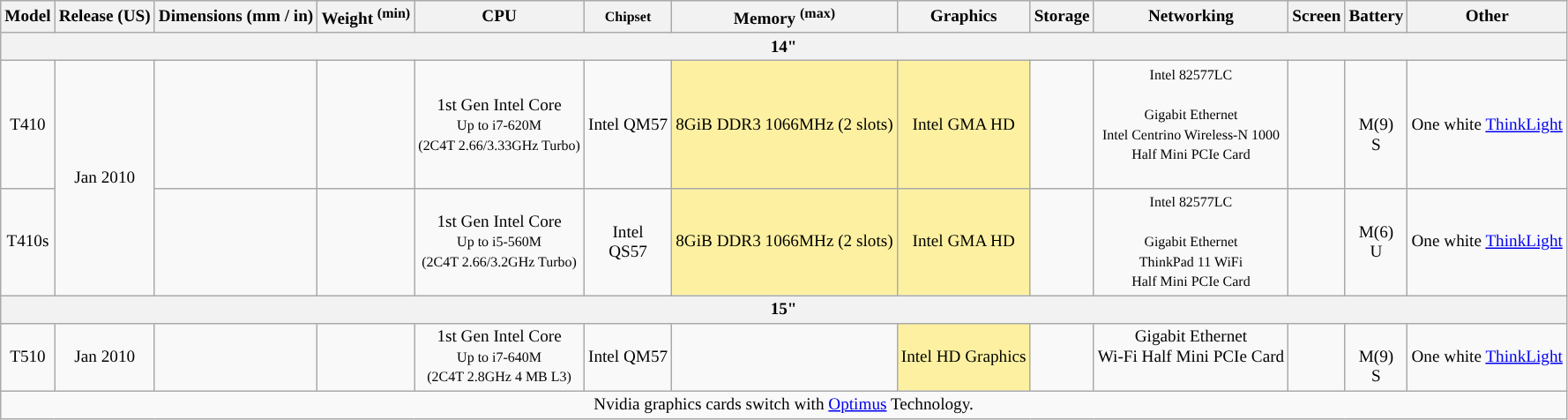<table class="wikitable" style="font-size: 80%; text-align: center; min-width: 80%;">
<tr>
<th>Model</th>
<th>Release (US)</th>
<th>Dimensions (mm / in)</th>
<th>Weight <sup>(min)</sup></th>
<th>CPU</th>
<th><small>Chipset</small></th>
<th>Memory <sup>(max)</sup></th>
<th>Graphics</th>
<th>Storage</th>
<th>Networking</th>
<th>Screen</th>
<th>Battery</th>
<th>Other</th>
</tr>
<tr>
<th colspan="13">14"</th>
</tr>
<tr>
<td>T410</td>
<td rowspan="2">Jan 2010</td>
<td></td>
<td></td>
<td style="background:">1st Gen Intel Core<br><small>Up to i7-620M <br>(2C4T 2.66/3.33GHz Turbo)</small></td>
<td>Intel QM57</td>
<td style="background:#fdf1a1;">8GiB DDR3 1066MHz (2 slots)</td>
<td style="background:#fdf1a1;">Intel GMA HD<br></td>
<td></td>
<td><small>Intel 82577LC <br><br>Gigabit Ethernet<br> Intel Centrino Wireless-N 1000 <br> Half Mini PCIe Card<br><br> </small></td>
<td></td>
<td style="background:"><br>M(9)<br>S</td>
<td>One white <a href='#'>ThinkLight</a></td>
</tr>
<tr>
<td>T410s</td>
<td></td>
<td></td>
<td style="background:">1st Gen Intel Core<br><small>Up to i5-560M<br>(2C4T 2.66/3.2GHz Turbo)</small></td>
<td>Intel<br>QS57</td>
<td style="background:#fdf1a1;">8GiB DDR3 1066MHz (2 slots)</td>
<td style="background:#fdf1a1;">Intel GMA HD<br></td>
<td></td>
<td><small>Intel 82577LC <br><br>Gigabit Ethernet<br>ThinkPad 11 WiFi <br> Half Mini PCIe Card<br></small></td>
<td></td>
<td style="background:">M(6)<br>U</td>
<td>One white <a href='#'>ThinkLight</a></td>
</tr>
<tr>
<th colspan="13">15"</th>
</tr>
<tr>
<td>T510</td>
<td>Jan 2010</td>
<td></td>
<td></td>
<td style="background:">1st Gen Intel Core<br> <small>Up to i7-640M<br>(2C4T 2.8GHz 4 MB L3)</small></td>
<td>Intel QM57</td>
<td></td>
<td style="background:#fdf1a1;">Intel HD Graphics <br></td>
<td></td>
<td>Gigabit Ethernet<br>Wi-Fi Half Mini PCIe Card<br><br><small></small></td>
<td></td>
<td style="background:"><br>M(9)<br>S</td>
<td>One white <a href='#'>ThinkLight</a></td>
</tr>
<tr>
<td colspan="13">Nvidia graphics cards switch with <a href='#'>Optimus</a> Technology.</td>
</tr>
</table>
